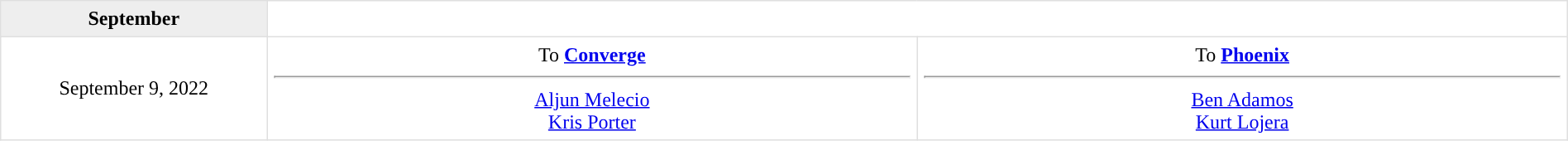<table border=1 style="border-collapse:collapse; text-align: center; width: 100%" bordercolor="#DFDFDF"  cellpadding="5">
<tr bgcolor="eeeeee">
<th>September</th>
</tr>
<tr>
<td style="width:12%">September 9, 2022</td>
<td style="width:29.3%" valign="top">To <strong><a href='#'>Converge</a></strong><hr><a href='#'>Aljun Melecio</a><br><a href='#'>Kris Porter</a></td>
<td style="width:29.3%" valign="top">To <strong><a href='#'>Phoenix</a></strong><hr><a href='#'>Ben Adamos</a><br><a href='#'>Kurt Lojera</a></td>
</tr>
</table>
